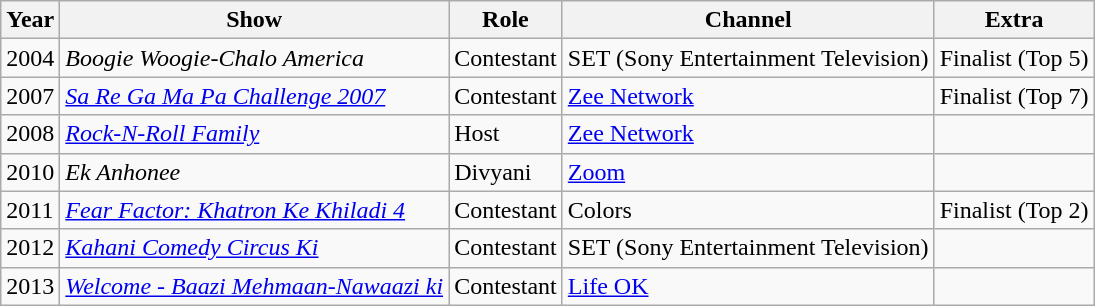<table class="wikitable">
<tr>
<th>Year</th>
<th>Show</th>
<th>Role</th>
<th>Channel</th>
<th>Extra</th>
</tr>
<tr>
<td>2004</td>
<td><em>Boogie Woogie-Chalo America</em></td>
<td>Contestant</td>
<td>SET (Sony Entertainment Television)</td>
<td>Finalist (Top 5)</td>
</tr>
<tr>
<td>2007</td>
<td><em><a href='#'>Sa Re Ga Ma Pa Challenge 2007</a></em></td>
<td>Contestant</td>
<td><a href='#'>Zee Network</a></td>
<td>Finalist (Top 7)</td>
</tr>
<tr>
<td>2008</td>
<td><em><a href='#'>Rock-N-Roll Family</a></em></td>
<td>Host</td>
<td><a href='#'>Zee Network</a></td>
<td></td>
</tr>
<tr>
<td>2010</td>
<td><em>Ek Anhonee</em></td>
<td>Divyani</td>
<td><a href='#'>Zoom</a></td>
<td></td>
</tr>
<tr>
<td>2011</td>
<td><em><a href='#'>Fear Factor: Khatron Ke Khiladi 4</a></em></td>
<td>Contestant</td>
<td>Colors</td>
<td>Finalist (Top 2)</td>
</tr>
<tr>
<td>2012</td>
<td><em><a href='#'>Kahani Comedy Circus Ki</a></em></td>
<td>Contestant</td>
<td>SET (Sony Entertainment Television)</td>
<td></td>
</tr>
<tr>
<td>2013</td>
<td><em><a href='#'>Welcome - Baazi Mehmaan-Nawaazi ki</a></em></td>
<td>Contestant</td>
<td><a href='#'>Life OK</a></td>
<td></td>
</tr>
</table>
